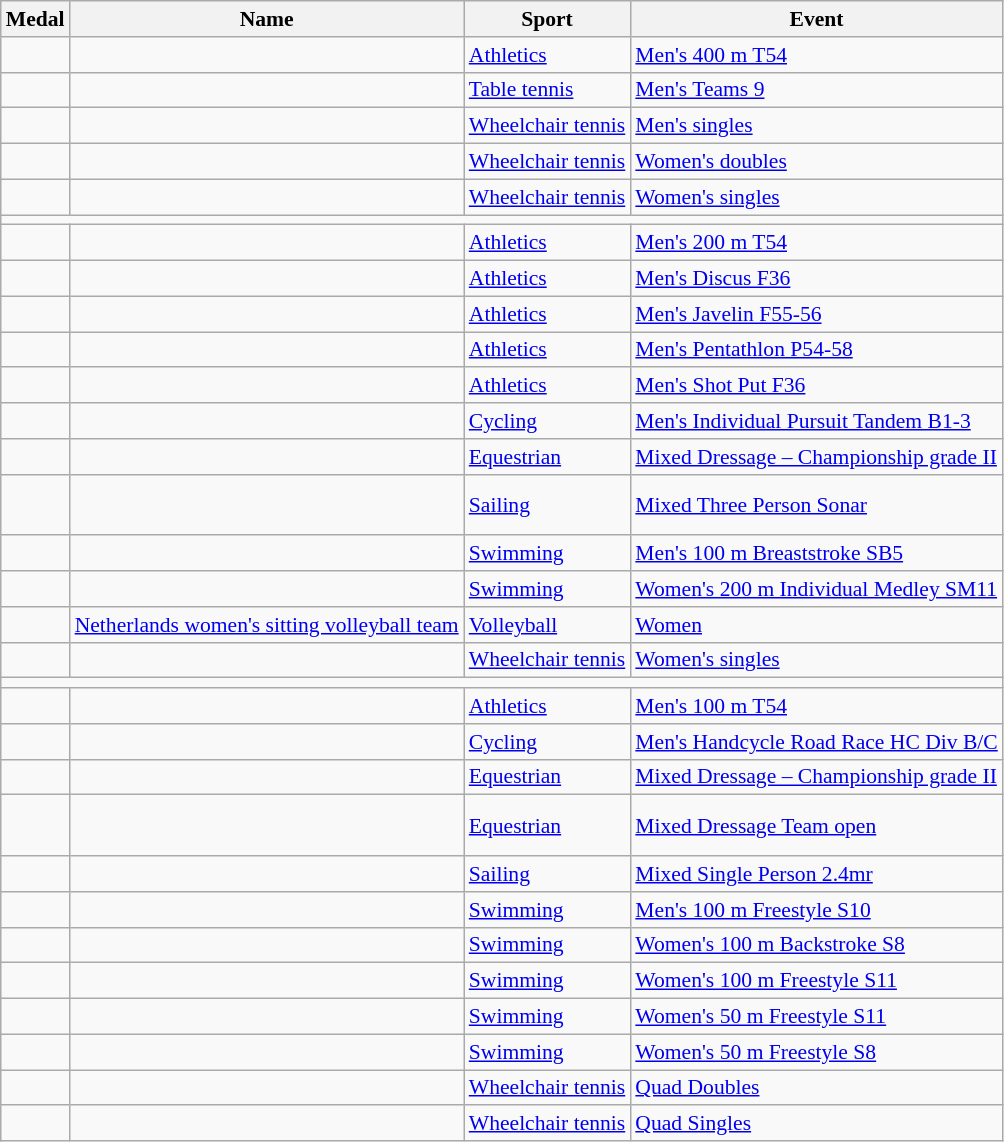<table class="wikitable sortable" style="font-size: 90%;">
<tr>
<th>Medal</th>
<th>Name</th>
<th>Sport</th>
<th>Event</th>
</tr>
<tr>
<td></td>
<td></td>
<td><a href='#'>Athletics</a></td>
<td><a href='#'>Men's 400 m T54</a></td>
</tr>
<tr>
<td></td>
<td><br></td>
<td><a href='#'>Table tennis</a></td>
<td><a href='#'>Men's Teams 9</a></td>
</tr>
<tr>
<td></td>
<td></td>
<td><a href='#'>Wheelchair tennis</a></td>
<td><a href='#'>Men's singles</a></td>
</tr>
<tr>
<td></td>
<td><br> </td>
<td><a href='#'>Wheelchair tennis</a></td>
<td><a href='#'>Women's doubles</a></td>
</tr>
<tr>
<td></td>
<td></td>
<td><a href='#'>Wheelchair tennis</a></td>
<td><a href='#'>Women's singles</a></td>
</tr>
<tr>
<td colspan=4></td>
</tr>
<tr>
<td></td>
<td></td>
<td><a href='#'>Athletics</a></td>
<td><a href='#'>Men's 200 m T54</a></td>
</tr>
<tr>
<td></td>
<td></td>
<td><a href='#'>Athletics</a></td>
<td><a href='#'>Men's Discus F36</a></td>
</tr>
<tr>
<td></td>
<td></td>
<td><a href='#'>Athletics</a></td>
<td><a href='#'>Men's Javelin F55-56</a></td>
</tr>
<tr>
<td></td>
<td></td>
<td><a href='#'>Athletics</a></td>
<td><a href='#'>Men's Pentathlon P54-58</a></td>
</tr>
<tr>
<td></td>
<td></td>
<td><a href='#'>Athletics</a></td>
<td><a href='#'>Men's Shot Put F36</a></td>
</tr>
<tr>
<td></td>
<td><br></td>
<td><a href='#'>Cycling</a></td>
<td><a href='#'>Men's Individual Pursuit Tandem B1-3</a></td>
</tr>
<tr>
<td></td>
<td></td>
<td><a href='#'>Equestrian</a></td>
<td><a href='#'>Mixed Dressage – Championship grade II</a></td>
</tr>
<tr>
<td></td>
<td><br><br></td>
<td><a href='#'>Sailing</a></td>
<td><a href='#'>Mixed Three Person Sonar</a></td>
</tr>
<tr>
<td></td>
<td></td>
<td><a href='#'>Swimming</a></td>
<td><a href='#'>Men's 100 m Breaststroke SB5</a></td>
</tr>
<tr>
<td></td>
<td></td>
<td><a href='#'>Swimming</a></td>
<td><a href='#'>Women's 200 m Individual Medley SM11</a></td>
</tr>
<tr>
<td></td>
<td><a href='#'>Netherlands women's sitting volleyball team</a><br></td>
<td><a href='#'>Volleyball</a></td>
<td><a href='#'>Women</a></td>
</tr>
<tr>
<td></td>
<td></td>
<td><a href='#'>Wheelchair tennis</a></td>
<td><a href='#'>Women's singles</a></td>
</tr>
<tr>
<td colspan=4></td>
</tr>
<tr>
<td></td>
<td></td>
<td><a href='#'>Athletics</a></td>
<td><a href='#'>Men's 100 m T54</a></td>
</tr>
<tr>
<td></td>
<td></td>
<td><a href='#'>Cycling</a></td>
<td><a href='#'>Men's Handcycle Road Race HC Div B/C</a></td>
</tr>
<tr>
<td></td>
<td></td>
<td><a href='#'>Equestrian</a></td>
<td><a href='#'>Mixed Dressage – Championship grade II</a></td>
</tr>
<tr>
<td></td>
<td><br><br></td>
<td><a href='#'>Equestrian</a></td>
<td><a href='#'>Mixed Dressage Team open</a></td>
</tr>
<tr>
<td></td>
<td></td>
<td><a href='#'>Sailing</a></td>
<td><a href='#'>Mixed Single Person 2.4mr</a></td>
</tr>
<tr>
<td></td>
<td></td>
<td><a href='#'>Swimming</a></td>
<td><a href='#'>Men's 100 m Freestyle S10</a></td>
</tr>
<tr>
<td></td>
<td></td>
<td><a href='#'>Swimming</a></td>
<td><a href='#'>Women's 100 m Backstroke S8</a></td>
</tr>
<tr>
<td></td>
<td></td>
<td><a href='#'>Swimming</a></td>
<td><a href='#'>Women's 100 m Freestyle S11</a></td>
</tr>
<tr>
<td></td>
<td></td>
<td><a href='#'>Swimming</a></td>
<td><a href='#'>Women's 50 m Freestyle S11</a></td>
</tr>
<tr>
<td></td>
<td></td>
<td><a href='#'>Swimming</a></td>
<td><a href='#'>Women's 50 m Freestyle S8</a></td>
</tr>
<tr>
<td></td>
<td><br></td>
<td><a href='#'>Wheelchair tennis</a></td>
<td><a href='#'>Quad Doubles</a></td>
</tr>
<tr>
<td></td>
<td></td>
<td><a href='#'>Wheelchair tennis</a></td>
<td><a href='#'>Quad Singles</a></td>
</tr>
</table>
